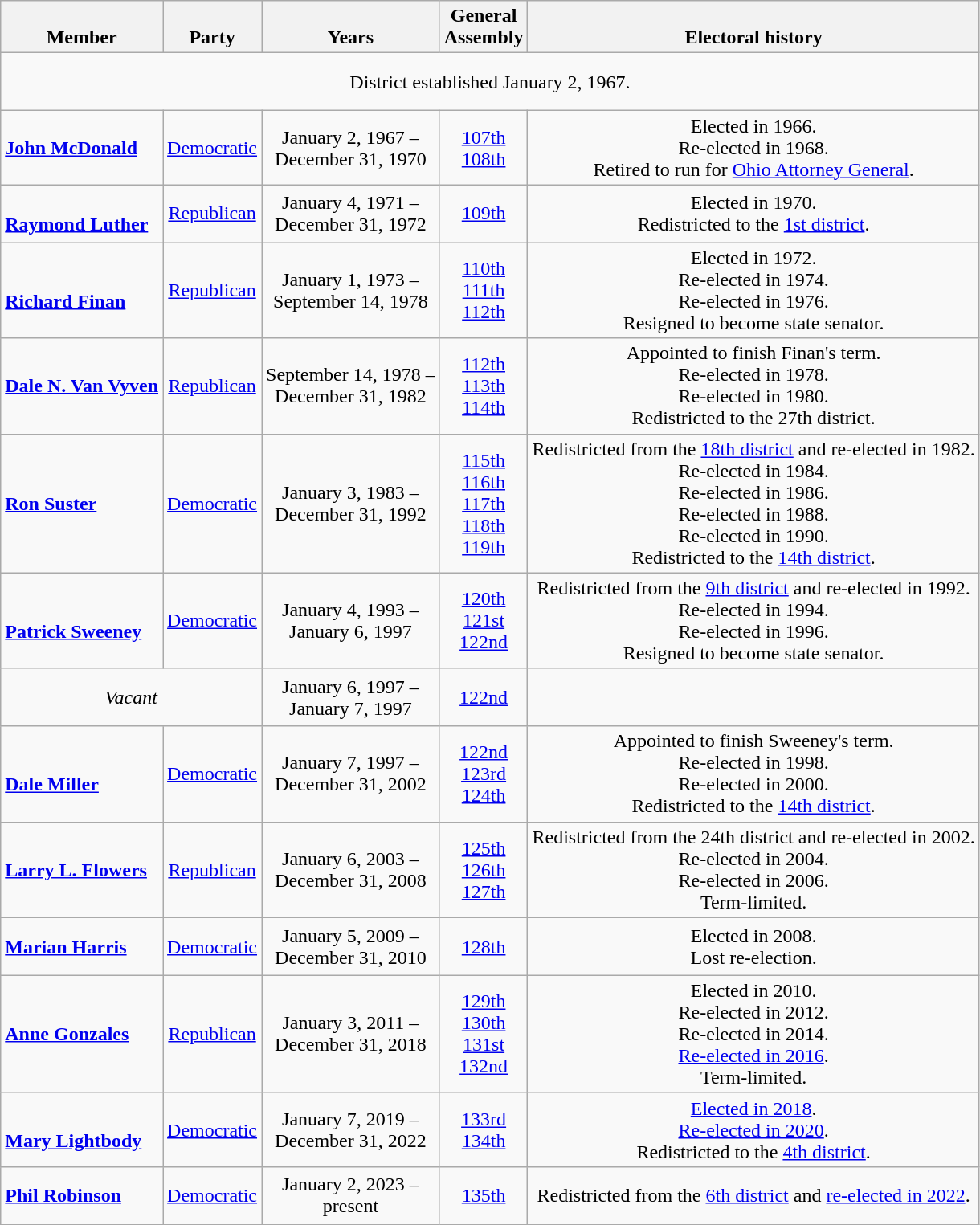<table class=wikitable style="text-align:center">
<tr valign=bottom>
<th>Member</th>
<th>Party</th>
<th>Years</th>
<th>General<br>Assembly</th>
<th>Electoral history</th>
</tr>
<tr style="height:3em">
<td colspan=5>District established January 2, 1967.</td>
</tr>
<tr style="height:3em">
<td align=left><strong><a href='#'>John McDonald</a></strong><br></td>
<td><a href='#'>Democratic</a></td>
<td>January 2, 1967 –<br>December 31, 1970</td>
<td><a href='#'>107th</a><br><a href='#'>108th</a></td>
<td>Elected in 1966.<br>Re-elected in 1968.<br>Retired to run for <a href='#'>Ohio Attorney General</a>.</td>
</tr>
<tr style="height:3em">
<td align=left><br><strong><a href='#'>Raymond Luther</a></strong><br></td>
<td><a href='#'>Republican</a></td>
<td>January 4, 1971 –<br>December 31, 1972</td>
<td><a href='#'>109th</a></td>
<td>Elected in 1970.<br>Redistricted to the <a href='#'>1st district</a>.</td>
</tr>
<tr style="height:3em">
<td align=left><br><strong><a href='#'>Richard Finan</a></strong><br></td>
<td><a href='#'>Republican</a></td>
<td>January 1, 1973 –<br>September 14, 1978</td>
<td><a href='#'>110th</a><br><a href='#'>111th</a><br><a href='#'>112th</a></td>
<td>Elected in 1972.<br>Re-elected in 1974.<br>Re-elected in 1976.<br>Resigned to become state senator.</td>
</tr>
<tr style="height:3em">
<td align=left><strong><a href='#'>Dale N. Van Vyven</a></strong><br></td>
<td><a href='#'>Republican</a></td>
<td>September 14, 1978 –<br>December 31, 1982</td>
<td><a href='#'>112th</a><br><a href='#'>113th</a><br><a href='#'>114th</a></td>
<td>Appointed to finish Finan's term.<br>Re-elected in 1978.<br>Re-elected in 1980.<br>Redistricted to the 27th district.</td>
</tr>
<tr style="height:3em">
<td align=left><strong><a href='#'>Ron Suster</a></strong><br></td>
<td><a href='#'>Democratic</a></td>
<td>January 3, 1983 –<br>December 31, 1992</td>
<td><a href='#'>115th</a><br><a href='#'>116th</a><br><a href='#'>117th</a><br><a href='#'>118th</a><br><a href='#'>119th</a></td>
<td>Redistricted from the <a href='#'>18th district</a> and re-elected in 1982.<br>Re-elected in 1984.<br>Re-elected in 1986.<br>Re-elected in 1988.<br>Re-elected in 1990.<br>Redistricted to the <a href='#'>14th district</a>.</td>
</tr>
<tr style="height:3em">
<td align=left><br><strong><a href='#'>Patrick Sweeney</a></strong><br></td>
<td><a href='#'>Democratic</a></td>
<td>January 4, 1993 –<br>January 6, 1997</td>
<td><a href='#'>120th</a><br><a href='#'>121st</a><br><a href='#'>122nd</a></td>
<td>Redistricted from the <a href='#'>9th district</a> and re-elected in 1992.<br>Re-elected in 1994.<br>Re-elected in 1996.<br>Resigned to become state senator.</td>
</tr>
<tr style="height:3em">
<td colspan=2><em>Vacant</em></td>
<td nowrap>January 6, 1997 –<br>January 7, 1997</td>
<td><a href='#'>122nd</a></td>
<td></td>
</tr>
<tr style="height:3em">
<td align=left><br><strong><a href='#'>Dale Miller</a></strong><br></td>
<td><a href='#'>Democratic</a></td>
<td>January 7, 1997 –<br>December 31, 2002</td>
<td><a href='#'>122nd</a><br><a href='#'>123rd</a><br><a href='#'>124th</a></td>
<td>Appointed to finish Sweeney's term.<br>Re-elected in 1998.<br>Re-elected in 2000.<br>Redistricted to the <a href='#'>14th district</a>.</td>
</tr>
<tr style="height:3em">
<td align=left><strong><a href='#'>Larry L. Flowers</a></strong><br></td>
<td><a href='#'>Republican</a></td>
<td>January 6, 2003 –<br>December 31, 2008</td>
<td><a href='#'>125th</a><br><a href='#'>126th</a><br><a href='#'>127th</a></td>
<td>Redistricted from the 24th district and re-elected in 2002.<br>Re-elected in 2004.<br>Re-elected in 2006.<br>Term-limited.</td>
</tr>
<tr style="height:3em">
<td align=left><strong><a href='#'>Marian Harris</a></strong><br></td>
<td><a href='#'>Democratic</a></td>
<td>January 5, 2009 –<br>December 31, 2010</td>
<td><a href='#'>128th</a></td>
<td>Elected in 2008.<br>Lost re-election.</td>
</tr>
<tr style="height:3em">
<td align=left><strong><a href='#'>Anne Gonzales</a></strong><br></td>
<td><a href='#'>Republican</a></td>
<td>January 3, 2011 –<br>December 31, 2018</td>
<td><a href='#'>129th</a><br><a href='#'>130th</a><br><a href='#'>131st</a><br><a href='#'>132nd</a></td>
<td>Elected in 2010.<br>Re-elected in 2012.<br>Re-elected in 2014.<br><a href='#'>Re-elected in 2016</a>.<br>Term-limited.</td>
</tr>
<tr style="height:3em">
<td align=left><br><strong><a href='#'>Mary Lightbody</a></strong><br></td>
<td><a href='#'>Democratic</a></td>
<td>January 7, 2019 –<br>December 31, 2022</td>
<td><a href='#'>133rd</a><br><a href='#'>134th</a></td>
<td><a href='#'>Elected in 2018</a>.<br><a href='#'>Re-elected in 2020</a>.<br>Redistricted to the <a href='#'>4th district</a>.</td>
</tr>
<tr style="height:3em">
<td align=left><strong><a href='#'>Phil Robinson</a></strong><br></td>
<td><a href='#'>Democratic</a></td>
<td>January 2, 2023 –<br>present</td>
<td><a href='#'>135th</a></td>
<td>Redistricted from the <a href='#'>6th district</a> and <a href='#'>re-elected in 2022</a>.</td>
</tr>
</table>
